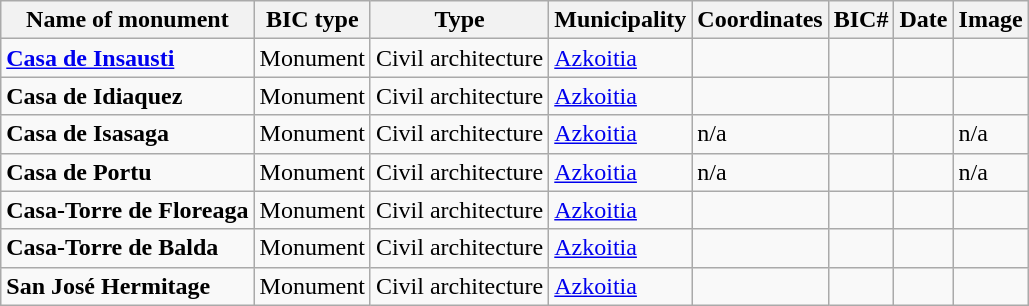<table class="wikitable">
<tr>
<th>Name of monument</th>
<th>BIC type</th>
<th>Type</th>
<th>Municipality</th>
<th>Coordinates</th>
<th>BIC#</th>
<th>Date</th>
<th>Image</th>
</tr>
<tr>
<td><strong><a href='#'>Casa de Insausti</a></strong></td>
<td>Monument</td>
<td>Civil architecture</td>
<td><a href='#'>Azkoitia</a></td>
<td></td>
<td></td>
<td></td>
<td></td>
</tr>
<tr>
<td><strong>Casa de Idiaquez</strong></td>
<td>Monument</td>
<td>Civil architecture</td>
<td><a href='#'>Azkoitia</a></td>
<td></td>
<td></td>
<td></td>
<td></td>
</tr>
<tr>
<td><strong>Casa de Isasaga</strong></td>
<td>Monument</td>
<td>Civil architecture</td>
<td><a href='#'>Azkoitia</a></td>
<td>n/a</td>
<td></td>
<td></td>
<td>n/a</td>
</tr>
<tr>
<td><strong>Casa de Portu</strong></td>
<td>Monument</td>
<td>Civil architecture</td>
<td><a href='#'>Azkoitia</a></td>
<td>n/a</td>
<td></td>
<td></td>
<td>n/a</td>
</tr>
<tr>
<td><strong>Casa-Torre de Floreaga</strong></td>
<td>Monument</td>
<td>Civil architecture</td>
<td><a href='#'>Azkoitia</a></td>
<td></td>
<td></td>
<td></td>
<td></td>
</tr>
<tr>
<td><strong>Casa-Torre de Balda</strong></td>
<td>Monument</td>
<td>Civil architecture</td>
<td><a href='#'>Azkoitia</a></td>
<td></td>
<td></td>
<td></td>
<td></td>
</tr>
<tr>
<td><strong>San José Hermitage</strong></td>
<td>Monument</td>
<td>Civil architecture</td>
<td><a href='#'>Azkoitia</a></td>
<td></td>
<td></td>
<td></td>
<td></td>
</tr>
</table>
